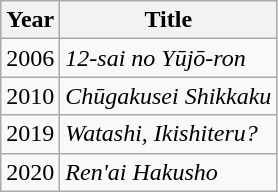<table class="wikitable">
<tr>
<th>Year</th>
<th>Title</th>
</tr>
<tr>
<td>2006</td>
<td><em>12-sai no Yūjō-ron</em></td>
</tr>
<tr>
<td>2010</td>
<td><em>Chūgakusei Shikkaku</em></td>
</tr>
<tr>
<td>2019</td>
<td><em>Watashi, Ikishiteru?</em></td>
</tr>
<tr>
<td>2020</td>
<td><em>Ren'ai Hakusho</em></td>
</tr>
</table>
